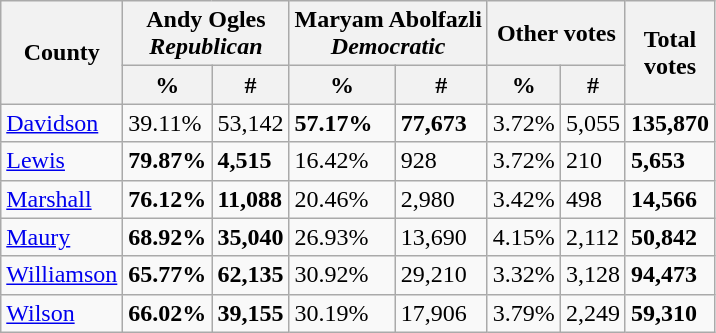<table class="wikitable sortable">
<tr>
<th colspan="1" rowspan="2" style="text-align:center">County</th>
<th colspan="2" >Andy Ogles<br><em>Republican</em></th>
<th colspan="2" >Maryam Abolfazli<br><em>Democratic</em></th>
<th colspan="2" style="text-align: center;">Other votes</th>
<th colspan="1" rowspan="2" style="text-align: center;">Total<br>votes</th>
</tr>
<tr>
<th colspan="1" >%</th>
<th colspan="1" >#</th>
<th colspan="1" >%</th>
<th colspan="1" >#</th>
<th colspan="1" style="text-align: center;">%</th>
<th colspan="1" style="text-align: center;">#</th>
</tr>
<tr>
<td><a href='#'>Davidson</a></td>
<td>39.11%</td>
<td>53,142</td>
<td><strong>57.17%</strong></td>
<td><strong>77,673</strong></td>
<td>3.72%</td>
<td>5,055</td>
<td><strong>135,870</strong></td>
</tr>
<tr>
<td><a href='#'>Lewis</a></td>
<td><strong>79.87%</strong></td>
<td><strong>4,515</strong></td>
<td>16.42%</td>
<td>928</td>
<td>3.72%</td>
<td>210</td>
<td><strong>5,653</strong></td>
</tr>
<tr>
<td><a href='#'>Marshall</a></td>
<td><strong>76.12%</strong></td>
<td><strong>11,088</strong></td>
<td>20.46%</td>
<td>2,980</td>
<td>3.42%</td>
<td>498</td>
<td><strong>14,566</strong></td>
</tr>
<tr>
<td><a href='#'>Maury</a></td>
<td><strong>68.92%</strong></td>
<td><strong>35,040</strong></td>
<td>26.93%</td>
<td>13,690</td>
<td>4.15%</td>
<td>2,112</td>
<td><strong>50,842</strong></td>
</tr>
<tr>
<td><a href='#'>Williamson</a></td>
<td><strong>65.77%</strong></td>
<td><strong>62,135</strong></td>
<td>30.92%</td>
<td>29,210</td>
<td>3.32%</td>
<td>3,128</td>
<td><strong>94,473</strong></td>
</tr>
<tr>
<td><a href='#'>Wilson</a></td>
<td><strong>66.02%</strong></td>
<td><strong>39,155</strong></td>
<td>30.19%</td>
<td>17,906</td>
<td>3.79%</td>
<td>2,249</td>
<td><strong>59,310</strong></td>
</tr>
</table>
